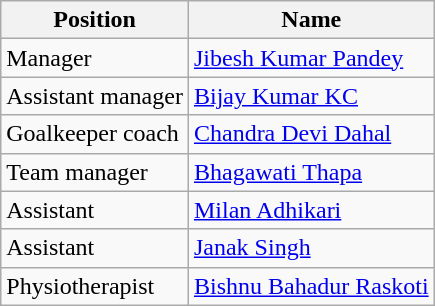<table class="wikitable">
<tr>
<th>Position</th>
<th>Name</th>
</tr>
<tr>
<td>Manager</td>
<td> <a href='#'>Jibesh Kumar Pandey</a></td>
</tr>
<tr>
<td>Assistant manager</td>
<td> <a href='#'>Bijay Kumar KC</a></td>
</tr>
<tr>
<td>Goalkeeper coach</td>
<td> <a href='#'>Chandra Devi Dahal</a></td>
</tr>
<tr>
<td>Team manager</td>
<td> <a href='#'>Bhagawati Thapa</a></td>
</tr>
<tr>
<td>Assistant</td>
<td> <a href='#'>Milan Adhikari</a></td>
</tr>
<tr>
<td>Assistant</td>
<td> <a href='#'>Janak Singh</a></td>
</tr>
<tr>
<td>Physiotherapist</td>
<td> <a href='#'>Bishnu Bahadur Raskoti</a></td>
</tr>
</table>
